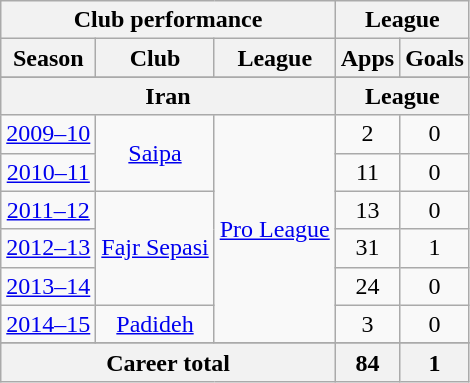<table class="wikitable" style="text-align:center">
<tr>
<th colspan=3>Club performance</th>
<th colspan=2>League</th>
</tr>
<tr>
<th>Season</th>
<th>Club</th>
<th>League</th>
<th>Apps</th>
<th>Goals</th>
</tr>
<tr>
</tr>
<tr>
<th colspan=3>Iran</th>
<th colspan=2>League</th>
</tr>
<tr>
<td><a href='#'>2009–10</a></td>
<td rowspan="2"><a href='#'>Saipa</a></td>
<td rowspan="6"><a href='#'>Pro League</a></td>
<td>2</td>
<td>0</td>
</tr>
<tr>
<td><a href='#'>2010–11</a></td>
<td>11</td>
<td>0</td>
</tr>
<tr>
<td><a href='#'>2011–12</a></td>
<td rowspan="3"><a href='#'>Fajr Sepasi</a></td>
<td>13</td>
<td>0</td>
</tr>
<tr>
<td><a href='#'>2012–13</a></td>
<td>31</td>
<td>1</td>
</tr>
<tr>
<td><a href='#'>2013–14</a></td>
<td>24</td>
<td>0</td>
</tr>
<tr>
<td><a href='#'>2014–15</a></td>
<td rowspan="1"><a href='#'>Padideh</a></td>
<td>3</td>
<td>0</td>
</tr>
<tr>
</tr>
<tr>
<th colspan=3>Career total</th>
<th>84</th>
<th>1</th>
</tr>
</table>
